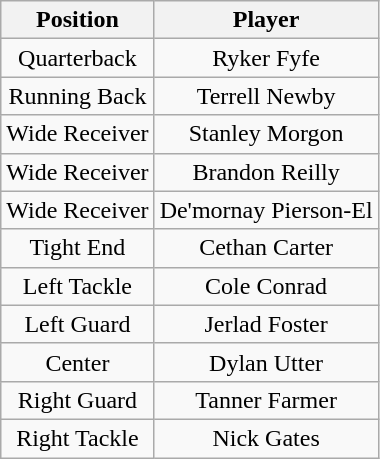<table class="wikitable" style="text-align: center;">
<tr>
<th>Position</th>
<th>Player</th>
</tr>
<tr>
<td>Quarterback</td>
<td>Ryker Fyfe</td>
</tr>
<tr>
<td>Running Back</td>
<td>Terrell Newby</td>
</tr>
<tr>
<td>Wide Receiver</td>
<td>Stanley Morgon</td>
</tr>
<tr>
<td>Wide Receiver</td>
<td>Brandon Reilly</td>
</tr>
<tr>
<td>Wide Receiver</td>
<td>De'mornay Pierson-El</td>
</tr>
<tr>
<td>Tight End</td>
<td>Cethan Carter</td>
</tr>
<tr>
<td>Left Tackle</td>
<td>Cole Conrad</td>
</tr>
<tr>
<td>Left Guard</td>
<td>Jerlad Foster</td>
</tr>
<tr>
<td>Center</td>
<td>Dylan Utter</td>
</tr>
<tr>
<td>Right Guard</td>
<td>Tanner Farmer</td>
</tr>
<tr>
<td>Right Tackle</td>
<td>Nick Gates</td>
</tr>
</table>
